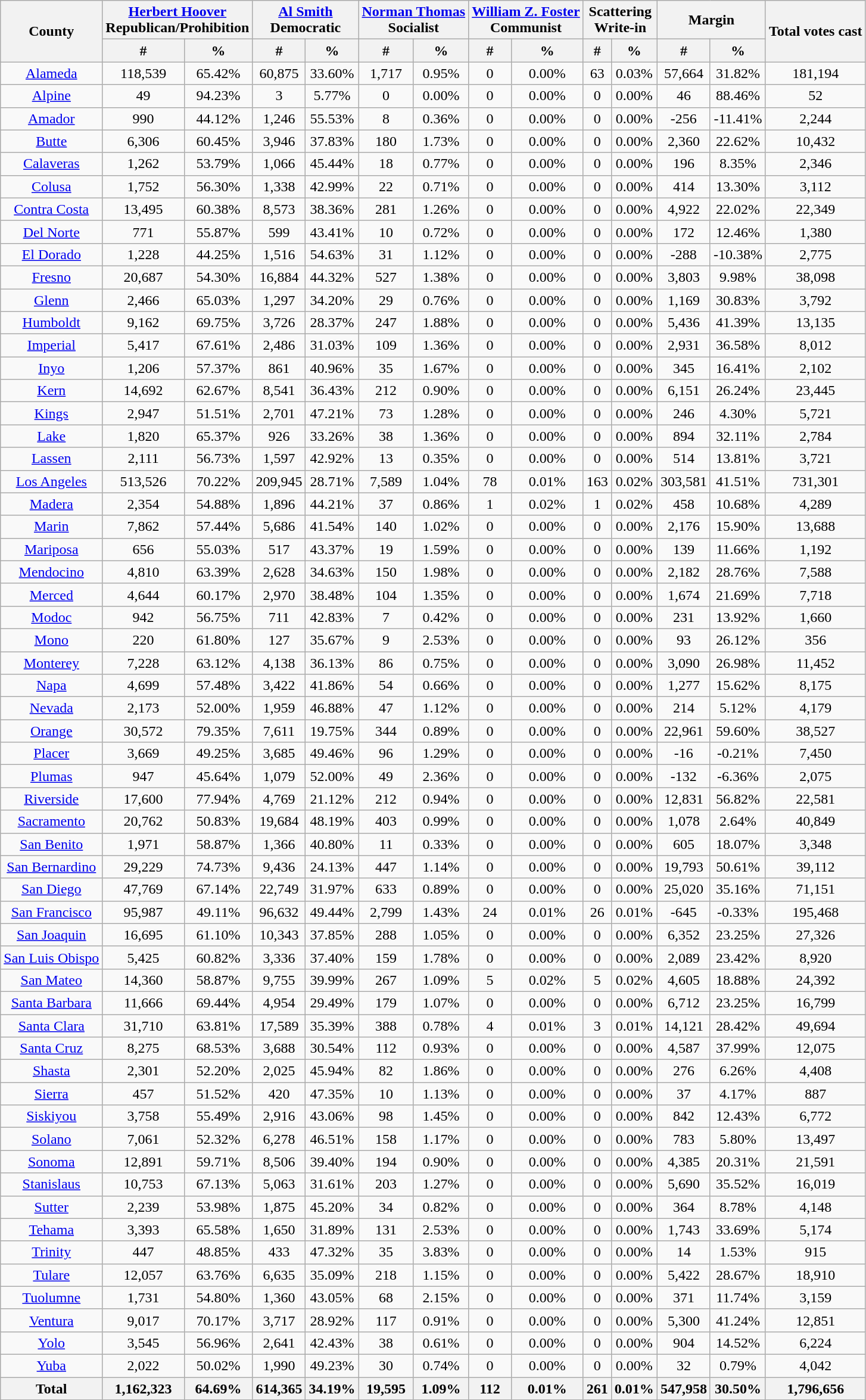<table class="wikitable sortable" style="text-align:center">
<tr>
<th rowspan="2">County</th>
<th style="text-align:center;" colspan="2"><a href='#'>Herbert Hoover</a><br>Republican/Prohibition</th>
<th style="text-align:center;" colspan="2"><a href='#'>Al Smith</a><br>Democratic</th>
<th style="text-align:center;" colspan="2"><a href='#'>Norman Thomas</a><br>Socialist</th>
<th style="text-align:center;" colspan="2"><a href='#'>William Z. Foster</a><br>Communist</th>
<th style="text-align:center;" colspan="2">Scattering<br>Write-in</th>
<th style="text-align:center;" colspan="2">Margin</th>
<th style="text-align:center;" rowspan="2">Total votes cast</th>
</tr>
<tr>
<th style="text-align:center;" data-sort-type="number">#</th>
<th style="text-align:center;" data-sort-type="number">%</th>
<th style="text-align:center;" data-sort-type="number">#</th>
<th style="text-align:center;" data-sort-type="number">%</th>
<th style="text-align:center;" data-sort-type="number">#</th>
<th style="text-align:center;" data-sort-type="number">%</th>
<th style="text-align:center;" data-sort-type="number">#</th>
<th style="text-align:center;" data-sort-type="number">%</th>
<th style="text-align:center;" data-sort-type="number">#</th>
<th style="text-align:center;" data-sort-type="number">%</th>
<th style="text-align:center;" data-sort-type="number">#</th>
<th style="text-align:center;" data-sort-type="number">%</th>
</tr>
<tr style="text-align:center;">
<td><a href='#'>Alameda</a></td>
<td>118,539</td>
<td>65.42%</td>
<td>60,875</td>
<td>33.60%</td>
<td>1,717</td>
<td>0.95%</td>
<td>0</td>
<td>0.00%</td>
<td>63</td>
<td>0.03%</td>
<td>57,664</td>
<td>31.82%</td>
<td>181,194</td>
</tr>
<tr style="text-align:center;">
<td><a href='#'>Alpine</a></td>
<td>49</td>
<td>94.23%</td>
<td>3</td>
<td>5.77%</td>
<td>0</td>
<td>0.00%</td>
<td>0</td>
<td>0.00%</td>
<td>0</td>
<td>0.00%</td>
<td>46</td>
<td>88.46%</td>
<td>52</td>
</tr>
<tr style="text-align:center;">
<td><a href='#'>Amador</a></td>
<td>990</td>
<td>44.12%</td>
<td>1,246</td>
<td>55.53%</td>
<td>8</td>
<td>0.36%</td>
<td>0</td>
<td>0.00%</td>
<td>0</td>
<td>0.00%</td>
<td>-256</td>
<td>-11.41%</td>
<td>2,244</td>
</tr>
<tr style="text-align:center;">
<td><a href='#'>Butte</a></td>
<td>6,306</td>
<td>60.45%</td>
<td>3,946</td>
<td>37.83%</td>
<td>180</td>
<td>1.73%</td>
<td>0</td>
<td>0.00%</td>
<td>0</td>
<td>0.00%</td>
<td>2,360</td>
<td>22.62%</td>
<td>10,432</td>
</tr>
<tr style="text-align:center;">
<td><a href='#'>Calaveras</a></td>
<td>1,262</td>
<td>53.79%</td>
<td>1,066</td>
<td>45.44%</td>
<td>18</td>
<td>0.77%</td>
<td>0</td>
<td>0.00%</td>
<td>0</td>
<td>0.00%</td>
<td>196</td>
<td>8.35%</td>
<td>2,346</td>
</tr>
<tr style="text-align:center;">
<td><a href='#'>Colusa</a></td>
<td>1,752</td>
<td>56.30%</td>
<td>1,338</td>
<td>42.99%</td>
<td>22</td>
<td>0.71%</td>
<td>0</td>
<td>0.00%</td>
<td>0</td>
<td>0.00%</td>
<td>414</td>
<td>13.30%</td>
<td>3,112</td>
</tr>
<tr style="text-align:center;">
<td><a href='#'>Contra Costa</a></td>
<td>13,495</td>
<td>60.38%</td>
<td>8,573</td>
<td>38.36%</td>
<td>281</td>
<td>1.26%</td>
<td>0</td>
<td>0.00%</td>
<td>0</td>
<td>0.00%</td>
<td>4,922</td>
<td>22.02%</td>
<td>22,349</td>
</tr>
<tr style="text-align:center;">
<td><a href='#'>Del Norte</a></td>
<td>771</td>
<td>55.87%</td>
<td>599</td>
<td>43.41%</td>
<td>10</td>
<td>0.72%</td>
<td>0</td>
<td>0.00%</td>
<td>0</td>
<td>0.00%</td>
<td>172</td>
<td>12.46%</td>
<td>1,380</td>
</tr>
<tr style="text-align:center;">
<td><a href='#'>El Dorado</a></td>
<td>1,228</td>
<td>44.25%</td>
<td>1,516</td>
<td>54.63%</td>
<td>31</td>
<td>1.12%</td>
<td>0</td>
<td>0.00%</td>
<td>0</td>
<td>0.00%</td>
<td>-288</td>
<td>-10.38%</td>
<td>2,775</td>
</tr>
<tr style="text-align:center;">
<td><a href='#'>Fresno</a></td>
<td>20,687</td>
<td>54.30%</td>
<td>16,884</td>
<td>44.32%</td>
<td>527</td>
<td>1.38%</td>
<td>0</td>
<td>0.00%</td>
<td>0</td>
<td>0.00%</td>
<td>3,803</td>
<td>9.98%</td>
<td>38,098</td>
</tr>
<tr style="text-align:center;">
<td><a href='#'>Glenn</a></td>
<td>2,466</td>
<td>65.03%</td>
<td>1,297</td>
<td>34.20%</td>
<td>29</td>
<td>0.76%</td>
<td>0</td>
<td>0.00%</td>
<td>0</td>
<td>0.00%</td>
<td>1,169</td>
<td>30.83%</td>
<td>3,792</td>
</tr>
<tr style="text-align:center;">
<td><a href='#'>Humboldt</a></td>
<td>9,162</td>
<td>69.75%</td>
<td>3,726</td>
<td>28.37%</td>
<td>247</td>
<td>1.88%</td>
<td>0</td>
<td>0.00%</td>
<td>0</td>
<td>0.00%</td>
<td>5,436</td>
<td>41.39%</td>
<td>13,135</td>
</tr>
<tr style="text-align:center;">
<td><a href='#'>Imperial</a></td>
<td>5,417</td>
<td>67.61%</td>
<td>2,486</td>
<td>31.03%</td>
<td>109</td>
<td>1.36%</td>
<td>0</td>
<td>0.00%</td>
<td>0</td>
<td>0.00%</td>
<td>2,931</td>
<td>36.58%</td>
<td>8,012</td>
</tr>
<tr style="text-align:center;">
<td><a href='#'>Inyo</a></td>
<td>1,206</td>
<td>57.37%</td>
<td>861</td>
<td>40.96%</td>
<td>35</td>
<td>1.67%</td>
<td>0</td>
<td>0.00%</td>
<td>0</td>
<td>0.00%</td>
<td>345</td>
<td>16.41%</td>
<td>2,102</td>
</tr>
<tr style="text-align:center;">
<td><a href='#'>Kern</a></td>
<td>14,692</td>
<td>62.67%</td>
<td>8,541</td>
<td>36.43%</td>
<td>212</td>
<td>0.90%</td>
<td>0</td>
<td>0.00%</td>
<td>0</td>
<td>0.00%</td>
<td>6,151</td>
<td>26.24%</td>
<td>23,445</td>
</tr>
<tr style="text-align:center;">
<td><a href='#'>Kings</a></td>
<td>2,947</td>
<td>51.51%</td>
<td>2,701</td>
<td>47.21%</td>
<td>73</td>
<td>1.28%</td>
<td>0</td>
<td>0.00%</td>
<td>0</td>
<td>0.00%</td>
<td>246</td>
<td>4.30%</td>
<td>5,721</td>
</tr>
<tr style="text-align:center;">
<td><a href='#'>Lake</a></td>
<td>1,820</td>
<td>65.37%</td>
<td>926</td>
<td>33.26%</td>
<td>38</td>
<td>1.36%</td>
<td>0</td>
<td>0.00%</td>
<td>0</td>
<td>0.00%</td>
<td>894</td>
<td>32.11%</td>
<td>2,784</td>
</tr>
<tr style="text-align:center;">
<td><a href='#'>Lassen</a></td>
<td>2,111</td>
<td>56.73%</td>
<td>1,597</td>
<td>42.92%</td>
<td>13</td>
<td>0.35%</td>
<td>0</td>
<td>0.00%</td>
<td>0</td>
<td>0.00%</td>
<td>514</td>
<td>13.81%</td>
<td>3,721</td>
</tr>
<tr style="text-align:center;">
<td><a href='#'>Los Angeles</a></td>
<td>513,526</td>
<td>70.22%</td>
<td>209,945</td>
<td>28.71%</td>
<td>7,589</td>
<td>1.04%</td>
<td>78</td>
<td>0.01%</td>
<td>163</td>
<td>0.02%</td>
<td>303,581</td>
<td>41.51%</td>
<td>731,301</td>
</tr>
<tr style="text-align:center;">
<td><a href='#'>Madera</a></td>
<td>2,354</td>
<td>54.88%</td>
<td>1,896</td>
<td>44.21%</td>
<td>37</td>
<td>0.86%</td>
<td>1</td>
<td>0.02%</td>
<td>1</td>
<td>0.02%</td>
<td>458</td>
<td>10.68%</td>
<td>4,289</td>
</tr>
<tr style="text-align:center;">
<td><a href='#'>Marin</a></td>
<td>7,862</td>
<td>57.44%</td>
<td>5,686</td>
<td>41.54%</td>
<td>140</td>
<td>1.02%</td>
<td>0</td>
<td>0.00%</td>
<td>0</td>
<td>0.00%</td>
<td>2,176</td>
<td>15.90%</td>
<td>13,688</td>
</tr>
<tr style="text-align:center;">
<td><a href='#'>Mariposa</a></td>
<td>656</td>
<td>55.03%</td>
<td>517</td>
<td>43.37%</td>
<td>19</td>
<td>1.59%</td>
<td>0</td>
<td>0.00%</td>
<td>0</td>
<td>0.00%</td>
<td>139</td>
<td>11.66%</td>
<td>1,192</td>
</tr>
<tr style="text-align:center;">
<td><a href='#'>Mendocino</a></td>
<td>4,810</td>
<td>63.39%</td>
<td>2,628</td>
<td>34.63%</td>
<td>150</td>
<td>1.98%</td>
<td>0</td>
<td>0.00%</td>
<td>0</td>
<td>0.00%</td>
<td>2,182</td>
<td>28.76%</td>
<td>7,588</td>
</tr>
<tr style="text-align:center;">
<td><a href='#'>Merced</a></td>
<td>4,644</td>
<td>60.17%</td>
<td>2,970</td>
<td>38.48%</td>
<td>104</td>
<td>1.35%</td>
<td>0</td>
<td>0.00%</td>
<td>0</td>
<td>0.00%</td>
<td>1,674</td>
<td>21.69%</td>
<td>7,718</td>
</tr>
<tr style="text-align:center;">
<td><a href='#'>Modoc</a></td>
<td>942</td>
<td>56.75%</td>
<td>711</td>
<td>42.83%</td>
<td>7</td>
<td>0.42%</td>
<td>0</td>
<td>0.00%</td>
<td>0</td>
<td>0.00%</td>
<td>231</td>
<td>13.92%</td>
<td>1,660</td>
</tr>
<tr style="text-align:center;">
<td><a href='#'>Mono</a></td>
<td>220</td>
<td>61.80%</td>
<td>127</td>
<td>35.67%</td>
<td>9</td>
<td>2.53%</td>
<td>0</td>
<td>0.00%</td>
<td>0</td>
<td>0.00%</td>
<td>93</td>
<td>26.12%</td>
<td>356</td>
</tr>
<tr style="text-align:center;">
<td><a href='#'>Monterey</a></td>
<td>7,228</td>
<td>63.12%</td>
<td>4,138</td>
<td>36.13%</td>
<td>86</td>
<td>0.75%</td>
<td>0</td>
<td>0.00%</td>
<td>0</td>
<td>0.00%</td>
<td>3,090</td>
<td>26.98%</td>
<td>11,452</td>
</tr>
<tr style="text-align:center;">
<td><a href='#'>Napa</a></td>
<td>4,699</td>
<td>57.48%</td>
<td>3,422</td>
<td>41.86%</td>
<td>54</td>
<td>0.66%</td>
<td>0</td>
<td>0.00%</td>
<td>0</td>
<td>0.00%</td>
<td>1,277</td>
<td>15.62%</td>
<td>8,175</td>
</tr>
<tr style="text-align:center;">
<td><a href='#'>Nevada</a></td>
<td>2,173</td>
<td>52.00%</td>
<td>1,959</td>
<td>46.88%</td>
<td>47</td>
<td>1.12%</td>
<td>0</td>
<td>0.00%</td>
<td>0</td>
<td>0.00%</td>
<td>214</td>
<td>5.12%</td>
<td>4,179</td>
</tr>
<tr style="text-align:center;">
<td><a href='#'>Orange</a></td>
<td>30,572</td>
<td>79.35%</td>
<td>7,611</td>
<td>19.75%</td>
<td>344</td>
<td>0.89%</td>
<td>0</td>
<td>0.00%</td>
<td>0</td>
<td>0.00%</td>
<td>22,961</td>
<td>59.60%</td>
<td>38,527</td>
</tr>
<tr style="text-align:center;">
<td><a href='#'>Placer</a></td>
<td>3,669</td>
<td>49.25%</td>
<td>3,685</td>
<td>49.46%</td>
<td>96</td>
<td>1.29%</td>
<td>0</td>
<td>0.00%</td>
<td>0</td>
<td>0.00%</td>
<td>-16</td>
<td>-0.21%</td>
<td>7,450</td>
</tr>
<tr style="text-align:center;">
<td><a href='#'>Plumas</a></td>
<td>947</td>
<td>45.64%</td>
<td>1,079</td>
<td>52.00%</td>
<td>49</td>
<td>2.36%</td>
<td>0</td>
<td>0.00%</td>
<td>0</td>
<td>0.00%</td>
<td>-132</td>
<td>-6.36%</td>
<td>2,075</td>
</tr>
<tr style="text-align:center;">
<td><a href='#'>Riverside</a></td>
<td>17,600</td>
<td>77.94%</td>
<td>4,769</td>
<td>21.12%</td>
<td>212</td>
<td>0.94%</td>
<td>0</td>
<td>0.00%</td>
<td>0</td>
<td>0.00%</td>
<td>12,831</td>
<td>56.82%</td>
<td>22,581</td>
</tr>
<tr style="text-align:center;">
<td><a href='#'>Sacramento</a></td>
<td>20,762</td>
<td>50.83%</td>
<td>19,684</td>
<td>48.19%</td>
<td>403</td>
<td>0.99%</td>
<td>0</td>
<td>0.00%</td>
<td>0</td>
<td>0.00%</td>
<td>1,078</td>
<td>2.64%</td>
<td>40,849</td>
</tr>
<tr style="text-align:center;">
<td><a href='#'>San Benito</a></td>
<td>1,971</td>
<td>58.87%</td>
<td>1,366</td>
<td>40.80%</td>
<td>11</td>
<td>0.33%</td>
<td>0</td>
<td>0.00%</td>
<td>0</td>
<td>0.00%</td>
<td>605</td>
<td>18.07%</td>
<td>3,348</td>
</tr>
<tr style="text-align:center;">
<td><a href='#'>San Bernardino</a></td>
<td>29,229</td>
<td>74.73%</td>
<td>9,436</td>
<td>24.13%</td>
<td>447</td>
<td>1.14%</td>
<td>0</td>
<td>0.00%</td>
<td>0</td>
<td>0.00%</td>
<td>19,793</td>
<td>50.61%</td>
<td>39,112</td>
</tr>
<tr style="text-align:center;">
<td><a href='#'>San Diego</a></td>
<td>47,769</td>
<td>67.14%</td>
<td>22,749</td>
<td>31.97%</td>
<td>633</td>
<td>0.89%</td>
<td>0</td>
<td>0.00%</td>
<td>0</td>
<td>0.00%</td>
<td>25,020</td>
<td>35.16%</td>
<td>71,151</td>
</tr>
<tr style="text-align:center;">
<td><a href='#'>San Francisco</a></td>
<td>95,987</td>
<td>49.11%</td>
<td>96,632</td>
<td>49.44%</td>
<td>2,799</td>
<td>1.43%</td>
<td>24</td>
<td>0.01%</td>
<td>26</td>
<td>0.01%</td>
<td>-645</td>
<td>-0.33%</td>
<td>195,468</td>
</tr>
<tr style="text-align:center;">
<td><a href='#'>San Joaquin</a></td>
<td>16,695</td>
<td>61.10%</td>
<td>10,343</td>
<td>37.85%</td>
<td>288</td>
<td>1.05%</td>
<td>0</td>
<td>0.00%</td>
<td>0</td>
<td>0.00%</td>
<td>6,352</td>
<td>23.25%</td>
<td>27,326</td>
</tr>
<tr style="text-align:center;">
<td><a href='#'>San Luis Obispo</a></td>
<td>5,425</td>
<td>60.82%</td>
<td>3,336</td>
<td>37.40%</td>
<td>159</td>
<td>1.78%</td>
<td>0</td>
<td>0.00%</td>
<td>0</td>
<td>0.00%</td>
<td>2,089</td>
<td>23.42%</td>
<td>8,920</td>
</tr>
<tr style="text-align:center;">
<td><a href='#'>San Mateo</a></td>
<td>14,360</td>
<td>58.87%</td>
<td>9,755</td>
<td>39.99%</td>
<td>267</td>
<td>1.09%</td>
<td>5</td>
<td>0.02%</td>
<td>5</td>
<td>0.02%</td>
<td>4,605</td>
<td>18.88%</td>
<td>24,392</td>
</tr>
<tr style="text-align:center;">
<td><a href='#'>Santa Barbara</a></td>
<td>11,666</td>
<td>69.44%</td>
<td>4,954</td>
<td>29.49%</td>
<td>179</td>
<td>1.07%</td>
<td>0</td>
<td>0.00%</td>
<td>0</td>
<td>0.00%</td>
<td>6,712</td>
<td>23.25%</td>
<td>16,799</td>
</tr>
<tr style="text-align:center;">
<td><a href='#'>Santa Clara</a></td>
<td>31,710</td>
<td>63.81%</td>
<td>17,589</td>
<td>35.39%</td>
<td>388</td>
<td>0.78%</td>
<td>4</td>
<td>0.01%</td>
<td>3</td>
<td>0.01%</td>
<td>14,121</td>
<td>28.42%</td>
<td>49,694</td>
</tr>
<tr style="text-align:center;">
<td><a href='#'>Santa Cruz</a></td>
<td>8,275</td>
<td>68.53%</td>
<td>3,688</td>
<td>30.54%</td>
<td>112</td>
<td>0.93%</td>
<td>0</td>
<td>0.00%</td>
<td>0</td>
<td>0.00%</td>
<td>4,587</td>
<td>37.99%</td>
<td>12,075</td>
</tr>
<tr style="text-align:center;">
<td><a href='#'>Shasta</a></td>
<td>2,301</td>
<td>52.20%</td>
<td>2,025</td>
<td>45.94%</td>
<td>82</td>
<td>1.86%</td>
<td>0</td>
<td>0.00%</td>
<td>0</td>
<td>0.00%</td>
<td>276</td>
<td>6.26%</td>
<td>4,408</td>
</tr>
<tr style="text-align:center;">
<td><a href='#'>Sierra</a></td>
<td>457</td>
<td>51.52%</td>
<td>420</td>
<td>47.35%</td>
<td>10</td>
<td>1.13%</td>
<td>0</td>
<td>0.00%</td>
<td>0</td>
<td>0.00%</td>
<td>37</td>
<td>4.17%</td>
<td>887</td>
</tr>
<tr style="text-align:center;">
<td><a href='#'>Siskiyou</a></td>
<td>3,758</td>
<td>55.49%</td>
<td>2,916</td>
<td>43.06%</td>
<td>98</td>
<td>1.45%</td>
<td>0</td>
<td>0.00%</td>
<td>0</td>
<td>0.00%</td>
<td>842</td>
<td>12.43%</td>
<td>6,772</td>
</tr>
<tr style="text-align:center;">
<td><a href='#'>Solano</a></td>
<td>7,061</td>
<td>52.32%</td>
<td>6,278</td>
<td>46.51%</td>
<td>158</td>
<td>1.17%</td>
<td>0</td>
<td>0.00%</td>
<td>0</td>
<td>0.00%</td>
<td>783</td>
<td>5.80%</td>
<td>13,497</td>
</tr>
<tr style="text-align:center;">
<td><a href='#'>Sonoma</a></td>
<td>12,891</td>
<td>59.71%</td>
<td>8,506</td>
<td>39.40%</td>
<td>194</td>
<td>0.90%</td>
<td>0</td>
<td>0.00%</td>
<td>0</td>
<td>0.00%</td>
<td>4,385</td>
<td>20.31%</td>
<td>21,591</td>
</tr>
<tr style="text-align:center;">
<td><a href='#'>Stanislaus</a></td>
<td>10,753</td>
<td>67.13%</td>
<td>5,063</td>
<td>31.61%</td>
<td>203</td>
<td>1.27%</td>
<td>0</td>
<td>0.00%</td>
<td>0</td>
<td>0.00%</td>
<td>5,690</td>
<td>35.52%</td>
<td>16,019</td>
</tr>
<tr style="text-align:center;">
<td><a href='#'>Sutter</a></td>
<td>2,239</td>
<td>53.98%</td>
<td>1,875</td>
<td>45.20%</td>
<td>34</td>
<td>0.82%</td>
<td>0</td>
<td>0.00%</td>
<td>0</td>
<td>0.00%</td>
<td>364</td>
<td>8.78%</td>
<td>4,148</td>
</tr>
<tr style="text-align:center;">
<td><a href='#'>Tehama</a></td>
<td>3,393</td>
<td>65.58%</td>
<td>1,650</td>
<td>31.89%</td>
<td>131</td>
<td>2.53%</td>
<td>0</td>
<td>0.00%</td>
<td>0</td>
<td>0.00%</td>
<td>1,743</td>
<td>33.69%</td>
<td>5,174</td>
</tr>
<tr style="text-align:center;">
<td><a href='#'>Trinity</a></td>
<td>447</td>
<td>48.85%</td>
<td>433</td>
<td>47.32%</td>
<td>35</td>
<td>3.83%</td>
<td>0</td>
<td>0.00%</td>
<td>0</td>
<td>0.00%</td>
<td>14</td>
<td>1.53%</td>
<td>915</td>
</tr>
<tr style="text-align:center;">
<td><a href='#'>Tulare</a></td>
<td>12,057</td>
<td>63.76%</td>
<td>6,635</td>
<td>35.09%</td>
<td>218</td>
<td>1.15%</td>
<td>0</td>
<td>0.00%</td>
<td>0</td>
<td>0.00%</td>
<td>5,422</td>
<td>28.67%</td>
<td>18,910</td>
</tr>
<tr style="text-align:center;">
<td><a href='#'>Tuolumne</a></td>
<td>1,731</td>
<td>54.80%</td>
<td>1,360</td>
<td>43.05%</td>
<td>68</td>
<td>2.15%</td>
<td>0</td>
<td>0.00%</td>
<td>0</td>
<td>0.00%</td>
<td>371</td>
<td>11.74%</td>
<td>3,159</td>
</tr>
<tr style="text-align:center;">
<td><a href='#'>Ventura</a></td>
<td>9,017</td>
<td>70.17%</td>
<td>3,717</td>
<td>28.92%</td>
<td>117</td>
<td>0.91%</td>
<td>0</td>
<td>0.00%</td>
<td>0</td>
<td>0.00%</td>
<td>5,300</td>
<td>41.24%</td>
<td>12,851</td>
</tr>
<tr style="text-align:center;">
<td><a href='#'>Yolo</a></td>
<td>3,545</td>
<td>56.96%</td>
<td>2,641</td>
<td>42.43%</td>
<td>38</td>
<td>0.61%</td>
<td>0</td>
<td>0.00%</td>
<td>0</td>
<td>0.00%</td>
<td>904</td>
<td>14.52%</td>
<td>6,224</td>
</tr>
<tr style="text-align:center;">
<td><a href='#'>Yuba</a></td>
<td>2,022</td>
<td>50.02%</td>
<td>1,990</td>
<td>49.23%</td>
<td>30</td>
<td>0.74%</td>
<td>0</td>
<td>0.00%</td>
<td>0</td>
<td>0.00%</td>
<td>32</td>
<td>0.79%</td>
<td>4,042</td>
</tr>
<tr style="text-align:center;">
<th>Total</th>
<th>1,162,323</th>
<th>64.69%</th>
<th>614,365</th>
<th>34.19%</th>
<th>19,595</th>
<th>1.09%</th>
<th>112</th>
<th>0.01%</th>
<th>261</th>
<th>0.01%</th>
<th>547,958</th>
<th>30.50%</th>
<th>1,796,656</th>
</tr>
</table>
